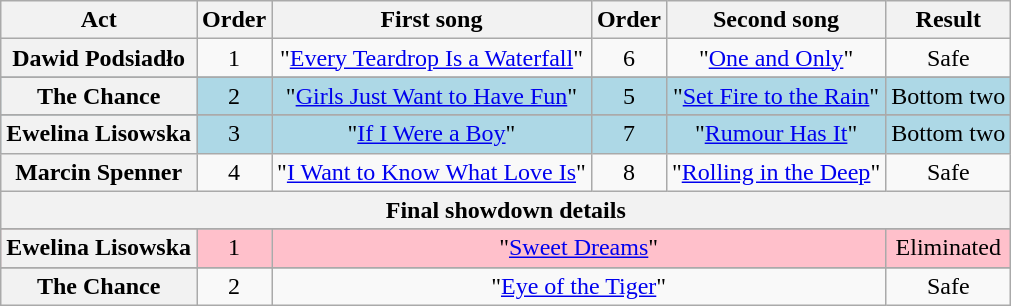<table class="wikitable plainrowheaders" style="text-align:center;">
<tr>
<th scope="col">Act</th>
<th scope="col">Order</th>
<th scope="col">First song</th>
<th scope="col">Order</th>
<th scope="col">Second song</th>
<th scope="col">Result</th>
</tr>
<tr>
<th scope="row">Dawid Podsiadło</th>
<td>1</td>
<td>"<a href='#'>Every Teardrop Is a Waterfall</a>"</td>
<td>6</td>
<td>"<a href='#'>One and Only</a>"</td>
<td>Safe</td>
</tr>
<tr>
</tr>
<tr bgcolor="lightblue">
<th scope="row">The Chance</th>
<td>2</td>
<td>"<a href='#'>Girls Just Want to Have Fun</a>"</td>
<td>5</td>
<td>"<a href='#'>Set Fire to the Rain</a>"</td>
<td>Bottom two</td>
</tr>
<tr>
</tr>
<tr bgcolor="lightblue">
<th scope="row">Ewelina Lisowska</th>
<td>3</td>
<td>"<a href='#'>If I Were a Boy</a>"</td>
<td>7</td>
<td>"<a href='#'>Rumour Has It</a>"</td>
<td>Bottom two</td>
</tr>
<tr>
<th scope="row">Marcin Spenner</th>
<td>4</td>
<td>"<a href='#'>I Want to Know What Love Is</a>"</td>
<td>8</td>
<td>"<a href='#'>Rolling in the Deep</a>"</td>
<td>Safe</td>
</tr>
<tr>
<th scope="col" colspan="6">Final showdown details</th>
</tr>
<tr>
</tr>
<tr style="background:pink;">
<th scope="row">Ewelina Lisowska</th>
<td>1</td>
<td colspan="3">"<a href='#'>Sweet Dreams</a>"</td>
<td>Eliminated</td>
</tr>
<tr>
</tr>
<tr>
<th scope="row">The Chance</th>
<td>2</td>
<td colspan="3">"<a href='#'>Eye of the Tiger</a>"</td>
<td>Safe</td>
</tr>
</table>
